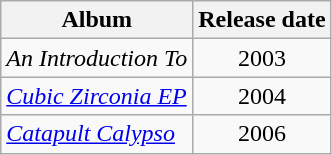<table class="wikitable">
<tr>
<th>Album</th>
<th>Release date</th>
</tr>
<tr>
<td><em>An Introduction To</em></td>
<td style="text-align:center;">2003</td>
</tr>
<tr>
<td><em><a href='#'>Cubic Zirconia EP</a></em></td>
<td style="text-align:center;">2004</td>
</tr>
<tr>
<td><em><a href='#'>Catapult Calypso</a></em></td>
<td style="text-align:center;">2006</td>
</tr>
</table>
